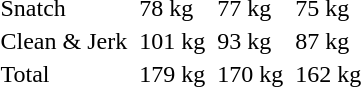<table>
<tr>
<td>Snatch</td>
<td></td>
<td>78 kg</td>
<td></td>
<td>77 kg</td>
<td></td>
<td>75 kg</td>
</tr>
<tr>
<td>Clean & Jerk</td>
<td></td>
<td>101 kg</td>
<td></td>
<td>93 kg</td>
<td></td>
<td>87 kg</td>
</tr>
<tr>
<td>Total</td>
<td></td>
<td>179 kg</td>
<td></td>
<td>170 kg</td>
<td></td>
<td>162 kg</td>
</tr>
</table>
